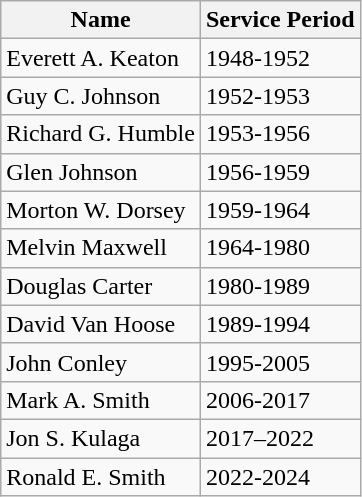<table class="wikitable">
<tr>
<th>Name</th>
<th>Service Period</th>
</tr>
<tr>
<td>Everett A. Keaton</td>
<td>1948-1952</td>
</tr>
<tr>
<td>Guy C. Johnson</td>
<td>1952-1953</td>
</tr>
<tr>
<td>Richard G. Humble</td>
<td>1953-1956</td>
</tr>
<tr>
<td>Glen Johnson</td>
<td>1956-1959</td>
</tr>
<tr>
<td>Morton W. Dorsey</td>
<td>1959-1964</td>
</tr>
<tr>
<td>Melvin Maxwell</td>
<td>1964-1980</td>
</tr>
<tr>
<td>Douglas Carter</td>
<td>1980-1989</td>
</tr>
<tr>
<td>David Van Hoose</td>
<td>1989-1994</td>
</tr>
<tr>
<td>John Conley</td>
<td>1995-2005</td>
</tr>
<tr>
<td>Mark A. Smith</td>
<td>2006-2017</td>
</tr>
<tr>
<td>Jon S. Kulaga</td>
<td>2017–2022</td>
</tr>
<tr>
<td>Ronald E. Smith</td>
<td>2022-2024</td>
</tr>
</table>
